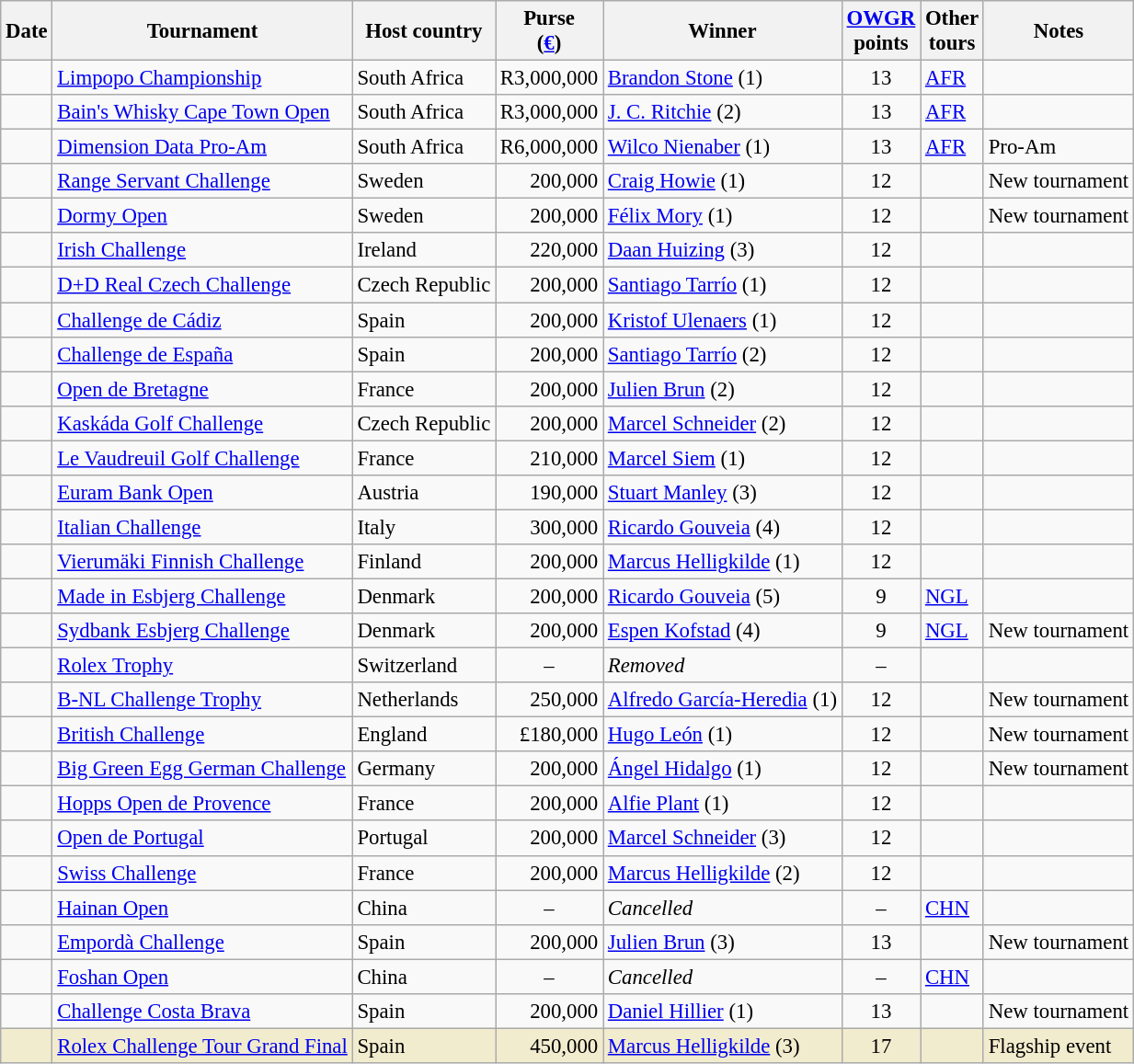<table class="wikitable" style="font-size:95%">
<tr>
<th>Date</th>
<th>Tournament</th>
<th>Host country</th>
<th>Purse<br>(<a href='#'>€</a>)</th>
<th>Winner</th>
<th><a href='#'>OWGR</a><br>points</th>
<th>Other<br>tours</th>
<th>Notes</th>
</tr>
<tr>
<td></td>
<td><a href='#'>Limpopo Championship</a></td>
<td>South Africa</td>
<td align=right>R3,000,000</td>
<td> <a href='#'>Brandon Stone</a> (1)</td>
<td align=center>13</td>
<td><a href='#'>AFR</a></td>
<td></td>
</tr>
<tr>
<td></td>
<td><a href='#'>Bain's Whisky Cape Town Open</a></td>
<td>South Africa</td>
<td align="right">R3,000,000</td>
<td> <a href='#'>J. C. Ritchie</a> (2)</td>
<td align=center>13</td>
<td><a href='#'>AFR</a></td>
<td></td>
</tr>
<tr>
<td></td>
<td><a href='#'>Dimension Data Pro-Am</a></td>
<td>South Africa</td>
<td align="right">R6,000,000</td>
<td> <a href='#'>Wilco Nienaber</a> (1)</td>
<td align=center>13</td>
<td><a href='#'>AFR</a></td>
<td>Pro-Am</td>
</tr>
<tr>
<td></td>
<td><a href='#'>Range Servant Challenge</a></td>
<td>Sweden</td>
<td align="right">200,000</td>
<td> <a href='#'>Craig Howie</a> (1)</td>
<td align=center>12</td>
<td></td>
<td>New tournament</td>
</tr>
<tr>
<td></td>
<td><a href='#'>Dormy Open</a></td>
<td>Sweden</td>
<td align="right">200,000</td>
<td> <a href='#'>Félix Mory</a> (1)</td>
<td align=center>12</td>
<td></td>
<td>New tournament</td>
</tr>
<tr>
<td></td>
<td><a href='#'>Irish Challenge</a></td>
<td>Ireland</td>
<td align="right">220,000</td>
<td> <a href='#'>Daan Huizing</a> (3)</td>
<td align=center>12</td>
<td></td>
<td></td>
</tr>
<tr>
<td></td>
<td><a href='#'>D+D Real Czech Challenge</a></td>
<td>Czech Republic</td>
<td align="right">200,000</td>
<td> <a href='#'>Santiago Tarrío</a> (1)</td>
<td align=center>12</td>
<td></td>
<td></td>
</tr>
<tr>
<td></td>
<td><a href='#'>Challenge de Cádiz</a></td>
<td>Spain</td>
<td align="right">200,000</td>
<td> <a href='#'>Kristof Ulenaers</a> (1)</td>
<td align=center>12</td>
<td></td>
<td></td>
</tr>
<tr>
<td></td>
<td><a href='#'>Challenge de España</a></td>
<td>Spain</td>
<td align="right">200,000</td>
<td> <a href='#'>Santiago Tarrío</a> (2)</td>
<td align=center>12</td>
<td></td>
<td></td>
</tr>
<tr>
<td></td>
<td><a href='#'>Open de Bretagne</a></td>
<td>France</td>
<td align="right">200,000</td>
<td> <a href='#'>Julien Brun</a> (2)</td>
<td align=center>12</td>
<td></td>
<td></td>
</tr>
<tr>
<td></td>
<td><a href='#'>Kaskáda Golf Challenge</a></td>
<td>Czech Republic</td>
<td align="right">200,000</td>
<td> <a href='#'>Marcel Schneider</a> (2)</td>
<td align=center>12</td>
<td></td>
<td></td>
</tr>
<tr>
<td></td>
<td><a href='#'>Le Vaudreuil Golf Challenge</a></td>
<td>France</td>
<td align="right">210,000</td>
<td> <a href='#'>Marcel Siem</a> (1)</td>
<td align=center>12</td>
<td></td>
<td></td>
</tr>
<tr>
<td></td>
<td><a href='#'>Euram Bank Open</a></td>
<td>Austria</td>
<td align="right">190,000</td>
<td> <a href='#'>Stuart Manley</a> (3)</td>
<td align=center>12</td>
<td></td>
<td></td>
</tr>
<tr>
<td></td>
<td><a href='#'>Italian Challenge</a></td>
<td>Italy</td>
<td align="right">300,000</td>
<td> <a href='#'>Ricardo Gouveia</a> (4)</td>
<td align=center>12</td>
<td></td>
<td></td>
</tr>
<tr>
<td></td>
<td><a href='#'>Vierumäki Finnish Challenge</a></td>
<td>Finland</td>
<td align="right">200,000</td>
<td> <a href='#'>Marcus Helligkilde</a> (1)</td>
<td align=center>12</td>
<td></td>
<td></td>
</tr>
<tr>
<td></td>
<td><a href='#'>Made in Esbjerg Challenge</a></td>
<td>Denmark</td>
<td align="right">200,000</td>
<td> <a href='#'>Ricardo Gouveia</a> (5)</td>
<td align=center>9</td>
<td><a href='#'>NGL</a></td>
<td></td>
</tr>
<tr>
<td></td>
<td><a href='#'>Sydbank Esbjerg Challenge</a></td>
<td>Denmark</td>
<td align="right">200,000</td>
<td> <a href='#'>Espen Kofstad</a> (4)</td>
<td align=center>9</td>
<td><a href='#'>NGL</a></td>
<td>New tournament</td>
</tr>
<tr>
<td><s></s></td>
<td><a href='#'>Rolex Trophy</a></td>
<td>Switzerland</td>
<td align="center">–</td>
<td><em>Removed</em></td>
<td align=center>–</td>
<td></td>
<td></td>
</tr>
<tr>
<td></td>
<td><a href='#'>B-NL Challenge Trophy</a></td>
<td>Netherlands</td>
<td align="right">250,000</td>
<td> <a href='#'>Alfredo García-Heredia</a> (1)</td>
<td align=center>12</td>
<td></td>
<td>New tournament</td>
</tr>
<tr>
<td></td>
<td><a href='#'>British Challenge</a></td>
<td>England</td>
<td align="right">£180,000</td>
<td> <a href='#'>Hugo León</a> (1)</td>
<td align=center>12</td>
<td></td>
<td>New tournament</td>
</tr>
<tr>
<td></td>
<td><a href='#'>Big Green Egg German Challenge</a></td>
<td>Germany</td>
<td align="right">200,000</td>
<td> <a href='#'>Ángel Hidalgo</a> (1)</td>
<td align=center>12</td>
<td></td>
<td>New tournament</td>
</tr>
<tr>
<td></td>
<td><a href='#'>Hopps Open de Provence</a></td>
<td>France</td>
<td align="right">200,000</td>
<td> <a href='#'>Alfie Plant</a> (1)</td>
<td align=center>12</td>
<td></td>
<td></td>
</tr>
<tr>
<td></td>
<td><a href='#'>Open de Portugal</a></td>
<td>Portugal</td>
<td align="right">200,000</td>
<td> <a href='#'>Marcel Schneider</a> (3)</td>
<td align=center>12</td>
<td></td>
<td></td>
</tr>
<tr>
<td></td>
<td><a href='#'>Swiss Challenge</a></td>
<td>France</td>
<td align="right">200,000</td>
<td> <a href='#'>Marcus Helligkilde</a> (2)</td>
<td align=center>12</td>
<td></td>
<td></td>
</tr>
<tr>
<td><s></s></td>
<td><a href='#'>Hainan Open</a></td>
<td>China</td>
<td align="center">–</td>
<td><em>Cancelled</em></td>
<td align=center>–</td>
<td><a href='#'>CHN</a></td>
<td></td>
</tr>
<tr>
<td></td>
<td><a href='#'>Empordà Challenge</a></td>
<td>Spain</td>
<td align="right">200,000</td>
<td> <a href='#'>Julien Brun</a> (3)</td>
<td align=center>13</td>
<td></td>
<td>New tournament</td>
</tr>
<tr>
<td><s></s></td>
<td><a href='#'>Foshan Open</a></td>
<td>China</td>
<td align="center">–</td>
<td><em>Cancelled</em></td>
<td align=center>–</td>
<td><a href='#'>CHN</a></td>
<td></td>
</tr>
<tr>
<td></td>
<td><a href='#'>Challenge Costa Brava</a></td>
<td>Spain</td>
<td align="right">200,000</td>
<td> <a href='#'>Daniel Hillier</a> (1)</td>
<td align=center>13</td>
<td></td>
<td>New tournament</td>
</tr>
<tr style="background:#f2ecce;">
<td></td>
<td><a href='#'>Rolex Challenge Tour Grand Final</a></td>
<td>Spain</td>
<td align="right">450,000</td>
<td> <a href='#'>Marcus Helligkilde</a> (3)</td>
<td align=center>17</td>
<td></td>
<td>Flagship event</td>
</tr>
</table>
